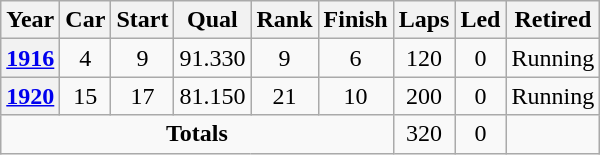<table class="wikitable" style="text-align:center">
<tr>
<th>Year</th>
<th>Car</th>
<th>Start</th>
<th>Qual</th>
<th>Rank</th>
<th>Finish</th>
<th>Laps</th>
<th>Led</th>
<th>Retired</th>
</tr>
<tr>
<th><a href='#'>1916</a></th>
<td>4</td>
<td>9</td>
<td>91.330</td>
<td>9</td>
<td>6</td>
<td>120</td>
<td>0</td>
<td>Running</td>
</tr>
<tr>
<th><a href='#'>1920</a></th>
<td>15</td>
<td>17</td>
<td>81.150</td>
<td>21</td>
<td>10</td>
<td>200</td>
<td>0</td>
<td>Running</td>
</tr>
<tr>
<td colspan=6><strong>Totals</strong></td>
<td>320</td>
<td>0</td>
<td></td>
</tr>
</table>
